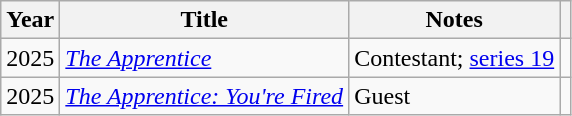<table class="wikitable">
<tr>
<th>Year</th>
<th>Title</th>
<th>Notes</th>
<th class="unsortable"></th>
</tr>
<tr>
<td>2025</td>
<td><em><a href='#'>The Apprentice</a></em></td>
<td>Contestant; <a href='#'>series 19</a></td>
<td align="center"></td>
</tr>
<tr>
<td>2025</td>
<td><em><a href='#'>The Apprentice: You're Fired</a></em></td>
<td>Guest</td>
<td align="center"></td>
</tr>
</table>
